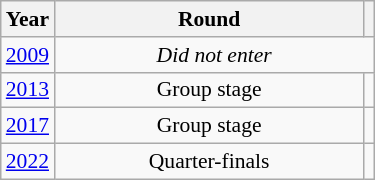<table class="wikitable" style="text-align: center; font-size:90%">
<tr>
<th>Year</th>
<th style="width:200px">Round</th>
<th></th>
</tr>
<tr>
<td><a href='#'>2009</a></td>
<td colspan="2"><em>Did not enter</em></td>
</tr>
<tr>
<td><a href='#'>2013</a></td>
<td>Group stage</td>
<td></td>
</tr>
<tr>
<td><a href='#'>2017</a></td>
<td>Group stage</td>
<td></td>
</tr>
<tr>
<td><a href='#'>2022</a></td>
<td>Quarter-finals</td>
<td></td>
</tr>
</table>
